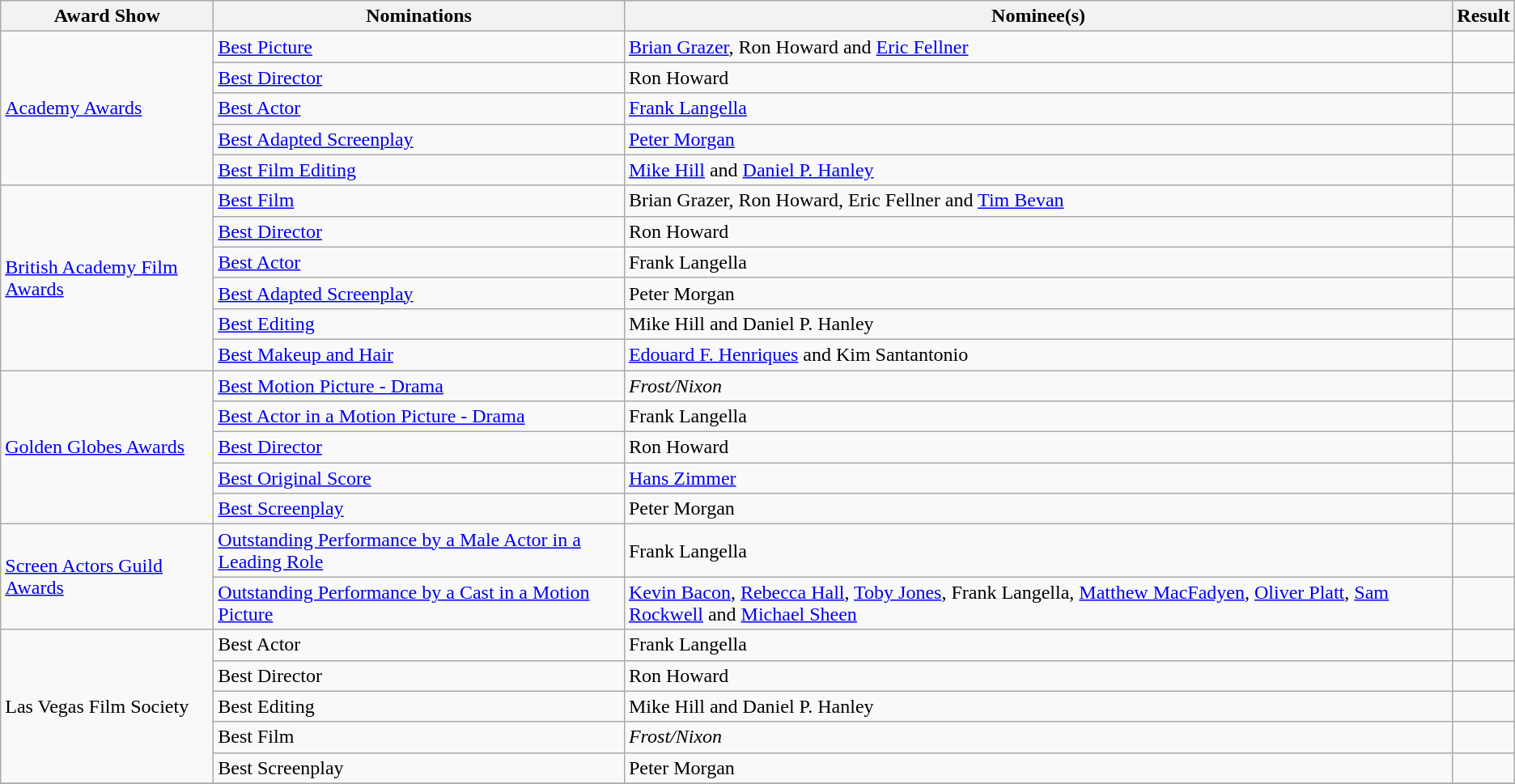<table class="wikitable">
<tr>
<th>Award Show</th>
<th>Nominations</th>
<th>Nominee(s)</th>
<th>Result</th>
</tr>
<tr>
<td rowspan="5"><a href='#'>Academy Awards</a></td>
<td><a href='#'>Best Picture</a></td>
<td><a href='#'>Brian Grazer</a>, Ron Howard and <a href='#'>Eric Fellner</a></td>
<td></td>
</tr>
<tr>
<td><a href='#'>Best Director</a></td>
<td>Ron Howard</td>
<td></td>
</tr>
<tr>
<td><a href='#'>Best Actor</a></td>
<td><a href='#'>Frank Langella</a></td>
<td></td>
</tr>
<tr>
<td><a href='#'>Best Adapted Screenplay</a></td>
<td><a href='#'>Peter Morgan</a></td>
<td></td>
</tr>
<tr>
<td><a href='#'>Best Film Editing</a></td>
<td><a href='#'>Mike Hill</a> and <a href='#'>Daniel P. Hanley</a></td>
<td></td>
</tr>
<tr>
<td rowspan="6"><a href='#'>British Academy Film Awards</a></td>
<td><a href='#'>Best Film</a></td>
<td>Brian Grazer, Ron Howard, Eric Fellner and <a href='#'>Tim Bevan</a></td>
<td></td>
</tr>
<tr>
<td><a href='#'>Best Director</a></td>
<td>Ron Howard</td>
<td></td>
</tr>
<tr>
<td><a href='#'>Best Actor</a></td>
<td>Frank Langella</td>
<td></td>
</tr>
<tr>
<td><a href='#'>Best Adapted Screenplay</a></td>
<td>Peter Morgan</td>
<td></td>
</tr>
<tr>
<td><a href='#'>Best Editing</a></td>
<td>Mike Hill and Daniel P. Hanley</td>
<td></td>
</tr>
<tr>
<td><a href='#'>Best Makeup and Hair</a></td>
<td><a href='#'>Edouard F. Henriques</a> and Kim Santantonio</td>
<td></td>
</tr>
<tr>
<td rowspan="5"><a href='#'>Golden Globes Awards</a></td>
<td><a href='#'>Best Motion Picture - Drama</a></td>
<td><em>Frost/Nixon</em></td>
<td></td>
</tr>
<tr>
<td><a href='#'>Best Actor in a Motion Picture - Drama</a></td>
<td>Frank Langella</td>
<td></td>
</tr>
<tr>
<td><a href='#'>Best Director</a></td>
<td>Ron Howard</td>
<td></td>
</tr>
<tr>
<td><a href='#'>Best Original Score</a></td>
<td><a href='#'>Hans Zimmer</a></td>
<td></td>
</tr>
<tr>
<td><a href='#'>Best Screenplay</a></td>
<td>Peter Morgan</td>
<td></td>
</tr>
<tr>
<td rowspan="2"><a href='#'>Screen Actors Guild Awards</a></td>
<td><a href='#'>Outstanding Performance by a Male Actor in a Leading Role</a></td>
<td>Frank Langella</td>
<td></td>
</tr>
<tr>
<td><a href='#'>Outstanding Performance by a Cast in a Motion Picture</a></td>
<td><a href='#'>Kevin Bacon</a>, <a href='#'>Rebecca Hall</a>, <a href='#'>Toby Jones</a>, Frank Langella, <a href='#'>Matthew MacFadyen</a>, <a href='#'>Oliver Platt</a>, <a href='#'>Sam Rockwell</a> and <a href='#'>Michael Sheen</a></td>
<td></td>
</tr>
<tr>
<td rowspan="5">Las Vegas Film Society</td>
<td>Best Actor</td>
<td>Frank Langella</td>
<td></td>
</tr>
<tr>
<td>Best Director</td>
<td>Ron Howard</td>
<td></td>
</tr>
<tr>
<td>Best Editing</td>
<td>Mike Hill and Daniel P. Hanley</td>
<td></td>
</tr>
<tr>
<td>Best Film</td>
<td><em>Frost/Nixon</em></td>
<td></td>
</tr>
<tr>
<td>Best Screenplay</td>
<td>Peter Morgan</td>
<td></td>
</tr>
<tr>
</tr>
</table>
